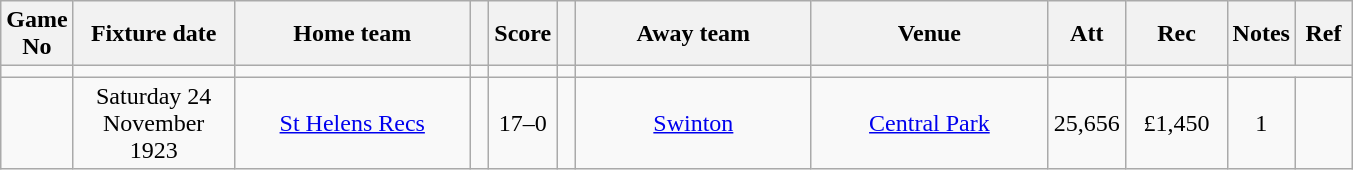<table class="wikitable" style="text-align:center;">
<tr>
<th width=20 abbr="No">Game No</th>
<th width=100 abbr="Date">Fixture date</th>
<th width=150 abbr="Home team">Home team</th>
<th width=5 abbr="space"></th>
<th width=20 abbr="Score">Score</th>
<th width=5 abbr="space"></th>
<th width=150 abbr="Away team">Away team</th>
<th width=150 abbr="Venue">Venue</th>
<th width=45 abbr="Att">Att</th>
<th width=60 abbr="Rec">Rec</th>
<th width=20 abbr="Notes">Notes</th>
<th width=30 abbr="Ref">Ref</th>
</tr>
<tr>
<td></td>
<td></td>
<td></td>
<td></td>
<td></td>
<td></td>
<td></td>
<td></td>
<td></td>
<td></td>
</tr>
<tr>
<td></td>
<td>Saturday 24 November 1923</td>
<td><a href='#'>St Helens Recs</a></td>
<td></td>
<td>17–0</td>
<td></td>
<td><a href='#'>Swinton</a></td>
<td><a href='#'>Central Park</a></td>
<td>25,656</td>
<td>£1,450</td>
<td>1</td>
<td></td>
</tr>
</table>
